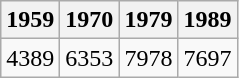<table class="wikitable">
<tr>
<th>1959</th>
<th>1970</th>
<th>1979</th>
<th>1989</th>
</tr>
<tr>
<td>4389</td>
<td>6353</td>
<td>7978</td>
<td>7697</td>
</tr>
</table>
